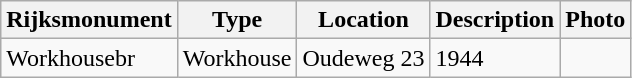<table class="wikitable">
<tr>
<th>Rijksmonument</th>
<th>Type</th>
<th>Location</th>
<th>Description</th>
<th>Photo</th>
</tr>
<tr>
<td>Workhousebr<br></td>
<td>Workhouse</td>
<td>Oudeweg 23</td>
<td>1944</td>
<td></td>
</tr>
</table>
